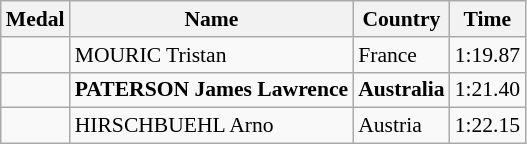<table class="wikitable sortable" style="font-size:90%">
<tr>
<th>Medal</th>
<th>Name</th>
<th>Country</th>
<th>Time</th>
</tr>
<tr>
<td></td>
<td>MOURIC Tristan</td>
<td>France</td>
<td>1:19.87</td>
</tr>
<tr>
<td></td>
<td><strong>PATERSON James Lawrence</strong></td>
<td><strong>Australia</strong></td>
<td>1:21.40</td>
</tr>
<tr>
<td></td>
<td>HIRSCHBUEHL Arno</td>
<td>Austria</td>
<td>1:22.15</td>
</tr>
</table>
